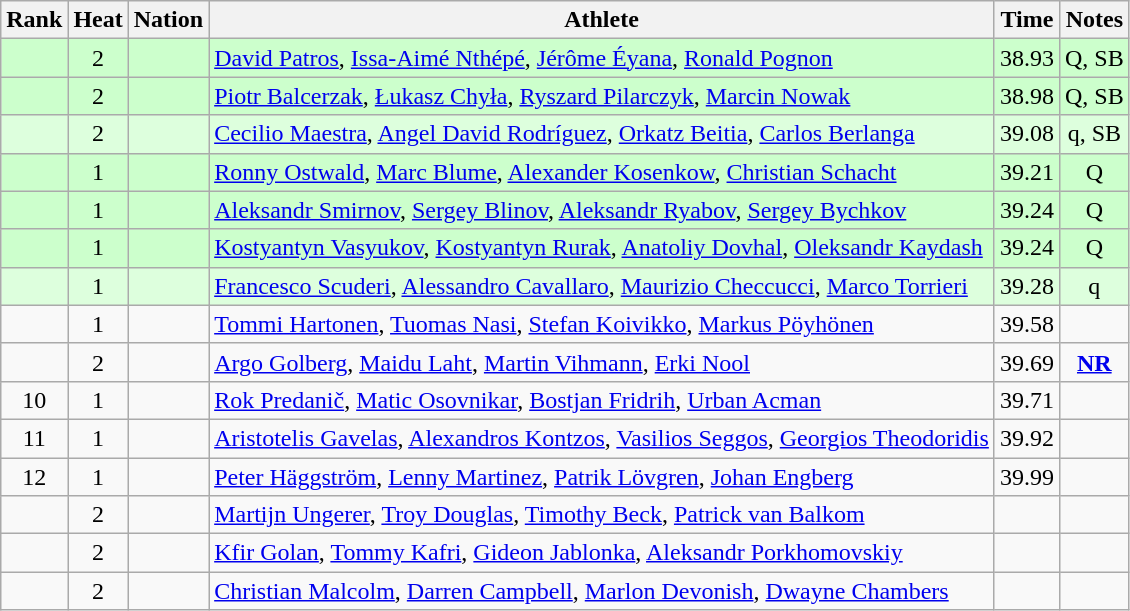<table class="wikitable sortable" style="text-align:center">
<tr>
<th>Rank</th>
<th>Heat</th>
<th>Nation</th>
<th>Athlete</th>
<th>Time</th>
<th>Notes</th>
</tr>
<tr bgcolor=ccffcc>
<td></td>
<td>2</td>
<td align=left></td>
<td align=left><a href='#'>David Patros</a>, <a href='#'>Issa-Aimé Nthépé</a>, <a href='#'>Jérôme Éyana</a>, <a href='#'>Ronald Pognon</a></td>
<td>38.93</td>
<td>Q, SB</td>
</tr>
<tr bgcolor=ccffcc>
<td></td>
<td>2</td>
<td align=left></td>
<td align=left><a href='#'>Piotr Balcerzak</a>, <a href='#'>Łukasz Chyła</a>, <a href='#'>Ryszard Pilarczyk</a>, <a href='#'>Marcin Nowak</a></td>
<td>38.98</td>
<td>Q, SB</td>
</tr>
<tr bgcolor=ddffdd>
<td></td>
<td>2</td>
<td align=left></td>
<td align=left><a href='#'>Cecilio Maestra</a>, <a href='#'>Angel David Rodríguez</a>, <a href='#'>Orkatz Beitia</a>, <a href='#'>Carlos Berlanga</a></td>
<td>39.08</td>
<td>q, SB</td>
</tr>
<tr bgcolor=ccffcc>
<td></td>
<td>1</td>
<td align=left></td>
<td align=left><a href='#'>Ronny Ostwald</a>, <a href='#'>Marc Blume</a>, <a href='#'>Alexander Kosenkow</a>, <a href='#'>Christian Schacht</a></td>
<td>39.21</td>
<td>Q</td>
</tr>
<tr bgcolor=ccffcc>
<td></td>
<td>1</td>
<td align=left></td>
<td align=left><a href='#'>Aleksandr Smirnov</a>, <a href='#'>Sergey Blinov</a>, <a href='#'>Aleksandr Ryabov</a>, <a href='#'>Sergey Bychkov</a></td>
<td>39.24</td>
<td>Q</td>
</tr>
<tr bgcolor=ccffcc>
<td></td>
<td>1</td>
<td align=left></td>
<td align=left><a href='#'>Kostyantyn Vasyukov</a>, <a href='#'>Kostyantyn Rurak</a>, <a href='#'>Anatoliy Dovhal</a>, <a href='#'>Oleksandr Kaydash</a></td>
<td>39.24</td>
<td>Q</td>
</tr>
<tr bgcolor=ddffdd>
<td></td>
<td>1</td>
<td align=left></td>
<td align=left><a href='#'>Francesco Scuderi</a>, <a href='#'>Alessandro Cavallaro</a>, <a href='#'>Maurizio Checcucci</a>, <a href='#'>Marco Torrieri</a></td>
<td>39.28</td>
<td>q</td>
</tr>
<tr>
<td></td>
<td>1</td>
<td align=left></td>
<td align=left><a href='#'>Tommi Hartonen</a>, <a href='#'>Tuomas Nasi</a>, <a href='#'>Stefan Koivikko</a>, <a href='#'>Markus Pöyhönen</a></td>
<td>39.58</td>
<td></td>
</tr>
<tr>
<td></td>
<td>2</td>
<td align=left></td>
<td align=left><a href='#'>Argo Golberg</a>, <a href='#'>Maidu Laht</a>, <a href='#'>Martin Vihmann</a>, <a href='#'>Erki Nool</a></td>
<td>39.69</td>
<td><strong><a href='#'>NR</a></strong></td>
</tr>
<tr>
<td>10</td>
<td>1</td>
<td align=left></td>
<td align=left><a href='#'>Rok Predanič</a>, <a href='#'>Matic Osovnikar</a>, <a href='#'>Bostjan Fridrih</a>, <a href='#'>Urban Acman</a></td>
<td>39.71</td>
<td></td>
</tr>
<tr>
<td>11</td>
<td>1</td>
<td align=left></td>
<td align=left><a href='#'>Aristotelis Gavelas</a>, <a href='#'>Alexandros Kontzos</a>, <a href='#'>Vasilios Seggos</a>, <a href='#'>Georgios Theodoridis</a></td>
<td>39.92</td>
<td></td>
</tr>
<tr>
<td>12</td>
<td>1</td>
<td align=left></td>
<td align=left><a href='#'>Peter Häggström</a>, <a href='#'>Lenny Martinez</a>, <a href='#'>Patrik Lövgren</a>, <a href='#'>Johan Engberg</a></td>
<td>39.99</td>
<td></td>
</tr>
<tr>
<td></td>
<td>2</td>
<td align=left></td>
<td align=left><a href='#'>Martijn Ungerer</a>, <a href='#'>Troy Douglas</a>, <a href='#'>Timothy Beck</a>, <a href='#'>Patrick van Balkom</a></td>
<td></td>
<td></td>
</tr>
<tr>
<td></td>
<td>2</td>
<td align=left></td>
<td align=left><a href='#'>Kfir Golan</a>, <a href='#'>Tommy Kafri</a>, <a href='#'>Gideon Jablonka</a>, <a href='#'>Aleksandr Porkhomovskiy</a></td>
<td></td>
<td></td>
</tr>
<tr>
<td></td>
<td>2</td>
<td align=left></td>
<td align=left><a href='#'>Christian Malcolm</a>, <a href='#'>Darren Campbell</a>, <a href='#'>Marlon Devonish</a>, <a href='#'>Dwayne Chambers</a></td>
<td></td>
<td></td>
</tr>
</table>
